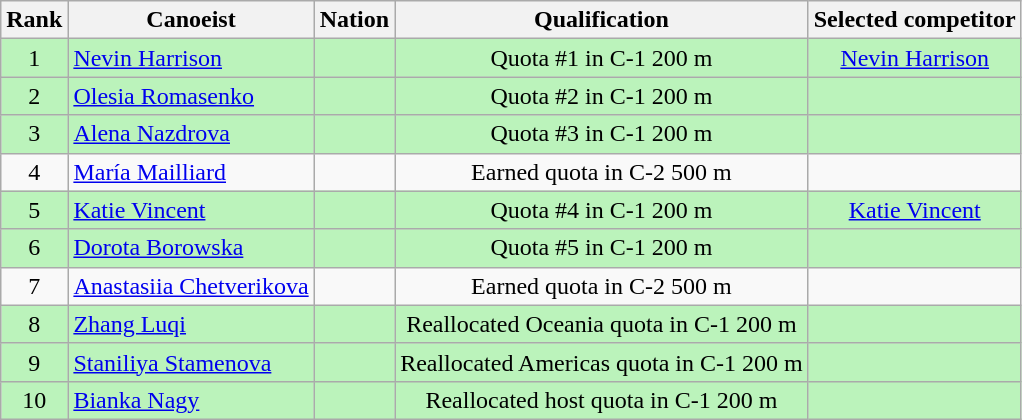<table class="wikitable" style="text-align:center">
<tr>
<th>Rank</th>
<th>Canoeist</th>
<th>Nation</th>
<th>Qualification</th>
<th>Selected competitor</th>
</tr>
<tr bgcolor=bbf3bb>
<td>1</td>
<td align="left"><a href='#'>Nevin Harrison</a></td>
<td align="left"></td>
<td>Quota #1 in C-1 200 m</td>
<td><a href='#'>Nevin Harrison</a></td>
</tr>
<tr bgcolor=bbf3bb>
<td>2</td>
<td align="left"><a href='#'>Olesia Romasenko</a></td>
<td align="left"></td>
<td>Quota #2 in C-1 200 m</td>
<td></td>
</tr>
<tr bgcolor=bbf3bb>
<td>3</td>
<td align="left"><a href='#'>Alena Nazdrova</a></td>
<td align="left"></td>
<td>Quota #3 in C-1 200 m</td>
<td></td>
</tr>
<tr>
<td>4</td>
<td align="left"><a href='#'>María Mailliard</a></td>
<td align="left"></td>
<td>Earned quota in C-2 500 m</td>
<td></td>
</tr>
<tr bgcolor=bbf3bb>
<td>5</td>
<td align="left"><a href='#'>Katie Vincent</a></td>
<td align="left"></td>
<td>Quota #4 in C-1 200 m</td>
<td><a href='#'>Katie Vincent</a></td>
</tr>
<tr bgcolor=bbf3bb>
<td>6</td>
<td align="left"><a href='#'>Dorota Borowska</a></td>
<td align="left"></td>
<td>Quota #5 in C-1 200 m</td>
<td></td>
</tr>
<tr>
<td>7</td>
<td align="left"><a href='#'>Anastasiia Chetverikova</a></td>
<td align="left"></td>
<td>Earned quota in C-2 500 m</td>
<td></td>
</tr>
<tr bgcolor=bbf3bb>
<td>8</td>
<td align="left"><a href='#'>Zhang Luqi</a></td>
<td align="left"></td>
<td>Reallocated Oceania quota in C-1 200 m</td>
<td></td>
</tr>
<tr bgcolor=bbf3bb>
<td>9</td>
<td align="left"><a href='#'>Staniliya Stamenova</a></td>
<td align="left"></td>
<td>Reallocated Americas quota in C-1 200 m</td>
<td></td>
</tr>
<tr bgcolor=bbf3bb>
<td>10</td>
<td align="left"><a href='#'>Bianka Nagy</a></td>
<td align="left"></td>
<td>Reallocated host quota in C-1 200 m</td>
<td></td>
</tr>
</table>
